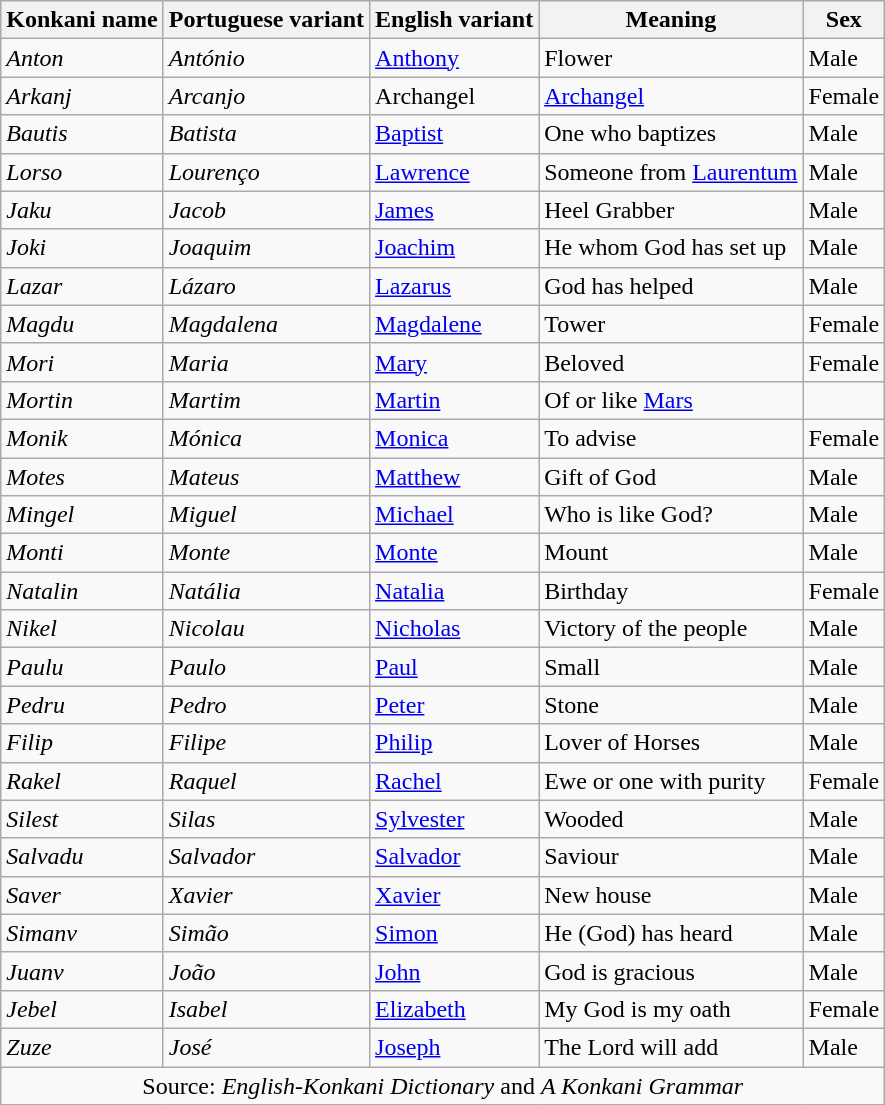<table class="wikitable">
<tr>
<th>Konkani name</th>
<th>Portuguese variant</th>
<th>English variant</th>
<th>Meaning</th>
<th>Sex</th>
</tr>
<tr>
<td><em>Anton</em></td>
<td><em>António</em></td>
<td><a href='#'>Anthony</a></td>
<td>Flower</td>
<td>Male</td>
</tr>
<tr>
<td><em>Arkanj</em></td>
<td><em>Arcanjo</em></td>
<td>Archangel</td>
<td><a href='#'>Archangel</a></td>
<td>Female</td>
</tr>
<tr>
<td><em>Bautis</em></td>
<td><em>Batista</em></td>
<td><a href='#'>Baptist</a></td>
<td>One who baptizes</td>
<td>Male</td>
</tr>
<tr>
<td><em>Lorso</em></td>
<td><em>Lourenço</em></td>
<td><a href='#'>Lawrence</a></td>
<td>Someone from <a href='#'>Laurentum</a></td>
<td>Male</td>
</tr>
<tr>
<td><em>Jaku</em></td>
<td><em>Jacob</em></td>
<td><a href='#'>James</a></td>
<td>Heel Grabber</td>
<td>Male</td>
</tr>
<tr>
<td><em>Joki</em></td>
<td><em>Joaquim</em></td>
<td><a href='#'>Joachim</a></td>
<td>He whom God has set up</td>
<td>Male</td>
</tr>
<tr>
<td><em>Lazar</em></td>
<td><em>Lázaro</em></td>
<td><a href='#'>Lazarus</a></td>
<td>God has helped</td>
<td>Male</td>
</tr>
<tr>
<td><em>Magdu</em></td>
<td><em>Magdalena</em></td>
<td><a href='#'>Magdalene</a></td>
<td>Tower</td>
<td>Female</td>
</tr>
<tr>
<td><em>Mori</em></td>
<td><em>Maria</em></td>
<td><a href='#'>Mary</a></td>
<td>Beloved</td>
<td>Female</td>
</tr>
<tr>
<td><em>Mortin</em></td>
<td><em>Martim</em></td>
<td><a href='#'>Martin</a></td>
<td>Of or like <a href='#'>Mars</a></td>
<td Mal></td>
</tr>
<tr>
<td><em>Monik</em></td>
<td><em>Mónica</em></td>
<td><a href='#'>Monica</a></td>
<td>To advise</td>
<td>Female</td>
</tr>
<tr>
<td><em>Motes</em></td>
<td><em>Mateus</em></td>
<td><a href='#'>Matthew</a></td>
<td>Gift of God</td>
<td>Male</td>
</tr>
<tr>
<td><em>Mingel</em></td>
<td><em>Miguel</em></td>
<td><a href='#'>Michael</a></td>
<td>Who is like God?</td>
<td>Male</td>
</tr>
<tr>
<td><em>Monti</em></td>
<td><em>Monte</em></td>
<td><a href='#'>Monte</a></td>
<td>Mount</td>
<td>Male</td>
</tr>
<tr>
<td><em>Natalin</em></td>
<td><em>Natália</em></td>
<td><a href='#'>Natalia</a></td>
<td>Birthday</td>
<td>Female</td>
</tr>
<tr>
<td><em>Nikel</em></td>
<td><em>Nicolau</em></td>
<td><a href='#'>Nicholas</a></td>
<td>Victory of the people</td>
<td>Male</td>
</tr>
<tr>
<td><em>Paulu</em></td>
<td><em>Paulo</em></td>
<td><a href='#'>Paul</a></td>
<td>Small</td>
<td>Male</td>
</tr>
<tr>
<td><em>Pedru</em></td>
<td><em>Pedro</em></td>
<td><a href='#'>Peter</a></td>
<td>Stone</td>
<td>Male</td>
</tr>
<tr>
<td><em>Filip</em></td>
<td><em>Filipe</em></td>
<td><a href='#'>Philip</a></td>
<td>Lover of Horses</td>
<td>Male</td>
</tr>
<tr>
<td><em>Rakel</em></td>
<td><em>Raquel</em></td>
<td><a href='#'>Rachel</a></td>
<td>Ewe or one with purity</td>
<td>Female</td>
</tr>
<tr>
<td><em>Silest</em></td>
<td><em>Silas</em></td>
<td><a href='#'>Sylvester</a></td>
<td>Wooded</td>
<td>Male</td>
</tr>
<tr>
<td><em>Salvadu</em></td>
<td><em>Salvador</em></td>
<td><a href='#'>Salvador</a></td>
<td>Saviour</td>
<td>Male</td>
</tr>
<tr>
<td><em>Saver</em></td>
<td><em>Xavier</em></td>
<td><a href='#'>Xavier</a></td>
<td>New house</td>
<td>Male</td>
</tr>
<tr>
<td><em>Simanv</em></td>
<td><em>Simão</em></td>
<td><a href='#'>Simon</a></td>
<td>He (God) has heard</td>
<td>Male</td>
</tr>
<tr>
<td><em>Juanv</em></td>
<td><em>João</em></td>
<td><a href='#'>John</a></td>
<td>God is gracious</td>
<td>Male</td>
</tr>
<tr>
<td><em>Jebel</em></td>
<td><em>Isabel</em></td>
<td><a href='#'>Elizabeth</a></td>
<td>My God is my oath</td>
<td>Female</td>
</tr>
<tr>
<td><em>Zuze</em></td>
<td><em>José</em></td>
<td><a href='#'>Joseph</a></td>
<td>The Lord will add</td>
<td>Male</td>
</tr>
<tr>
<td colspan=5 align="center">Source: <em>English-Konkani Dictionary</em> and <em>A Konkani Grammar</em></td>
</tr>
</table>
